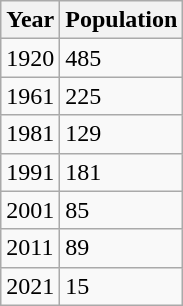<table class="wikitable">
<tr>
<th>Year</th>
<th>Population</th>
</tr>
<tr>
<td>1920</td>
<td>485</td>
</tr>
<tr>
<td>1961</td>
<td>225</td>
</tr>
<tr>
<td>1981</td>
<td>129</td>
</tr>
<tr>
<td>1991</td>
<td>181</td>
</tr>
<tr>
<td>2001</td>
<td>85</td>
</tr>
<tr>
<td>2011</td>
<td>89</td>
</tr>
<tr>
<td>2021</td>
<td>15</td>
</tr>
</table>
